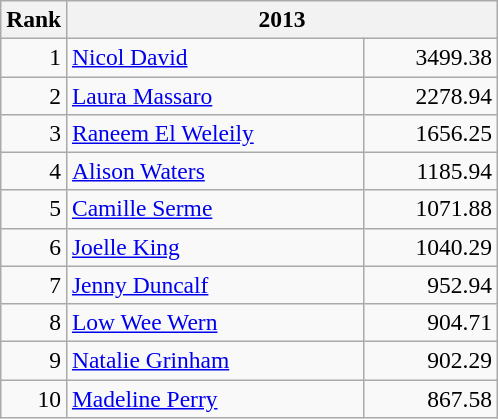<table class=wikitable style="font-size:98%;">
<tr>
<th>Rank</th>
<th colspan="2" style="width:280px;">2013</th>
</tr>
<tr>
<td align=right>1</td>
<td> <a href='#'>Nicol David</a></td>
<td align=right>3499.38</td>
</tr>
<tr>
<td align=right>2</td>
<td> <a href='#'>Laura Massaro</a></td>
<td align=right>2278.94</td>
</tr>
<tr>
<td align=right>3</td>
<td> <a href='#'>Raneem El Weleily</a></td>
<td align=right>1656.25</td>
</tr>
<tr>
<td align=right>4</td>
<td> <a href='#'>Alison Waters</a></td>
<td align=right>1185.94</td>
</tr>
<tr>
<td align=right>5</td>
<td> <a href='#'>Camille Serme</a></td>
<td align=right>1071.88</td>
</tr>
<tr>
<td align=right>6</td>
<td> <a href='#'>Joelle King</a></td>
<td align=right>1040.29</td>
</tr>
<tr>
<td align=right>7</td>
<td> <a href='#'>Jenny Duncalf</a></td>
<td align=right>952.94</td>
</tr>
<tr>
<td align=right>8</td>
<td> <a href='#'>Low Wee Wern</a></td>
<td align=right>904.71</td>
</tr>
<tr>
<td align=right>9</td>
<td> <a href='#'>Natalie Grinham</a></td>
<td align=right>902.29</td>
</tr>
<tr>
<td align=right>10</td>
<td> <a href='#'>Madeline Perry</a></td>
<td align=right>867.58</td>
</tr>
</table>
